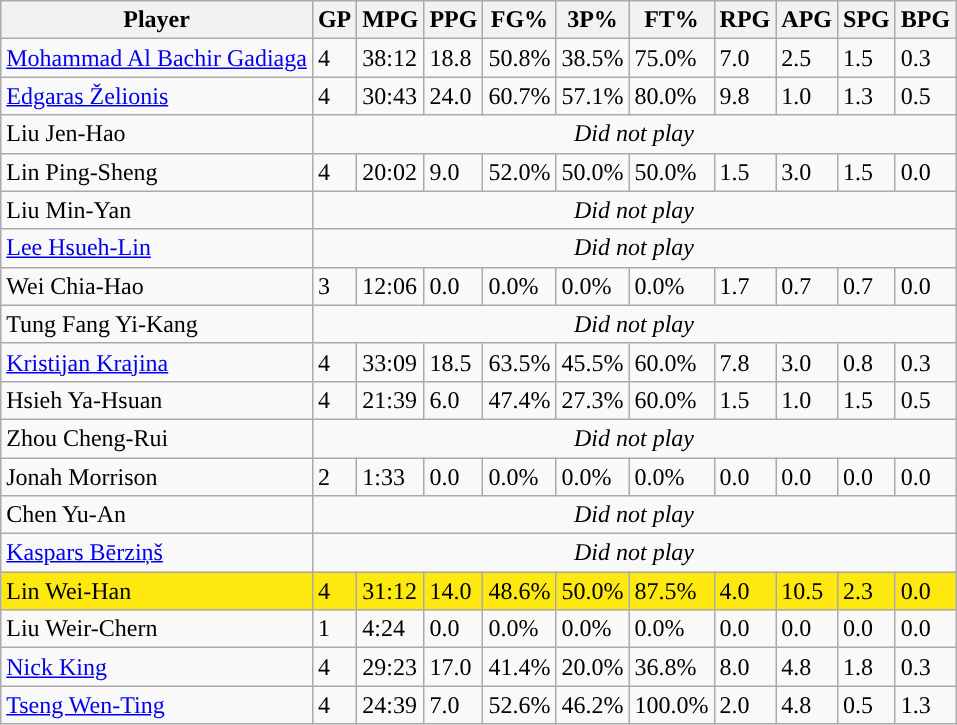<table class="wikitable">
<tr>
<th>Player</th>
<th>GP</th>
<th>MPG</th>
<th>PPG</th>
<th>FG%</th>
<th>3P%</th>
<th>FT%</th>
<th>RPG</th>
<th>APG</th>
<th>SPG</th>
<th>BPG</th>
</tr>
<tr>
<td><a href='#'>Mohammad Al Bachir Gadiaga</a></td>
<td>4</td>
<td>38:12</td>
<td>18.8</td>
<td>50.8%</td>
<td>38.5%</td>
<td>75.0%</td>
<td>7.0</td>
<td>2.5</td>
<td>1.5</td>
<td>0.3</td>
</tr>
<tr>
<td><a href='#'>Edgaras Želionis</a></td>
<td>4</td>
<td>30:43</td>
<td>24.0</td>
<td>60.7%</td>
<td>57.1%</td>
<td>80.0%</td>
<td>9.8</td>
<td>1.0</td>
<td>1.3</td>
<td>0.5</td>
</tr>
<tr>
<td>Liu Jen-Hao</td>
<td colspan=10 align=center><em>Did not play</em></td>
</tr>
<tr>
<td>Lin Ping-Sheng</td>
<td>4</td>
<td>20:02</td>
<td>9.0</td>
<td>52.0%</td>
<td>50.0%</td>
<td>50.0%</td>
<td>1.5</td>
<td>3.0</td>
<td>1.5</td>
<td>0.0</td>
</tr>
<tr>
<td>Liu Min-Yan</td>
<td colspan=10 align=center><em>Did not play</em></td>
</tr>
<tr>
<td><a href='#'>Lee Hsueh-Lin</a></td>
<td colspan=10 align=center><em>Did not play</em></td>
</tr>
<tr>
<td>Wei Chia-Hao</td>
<td>3</td>
<td>12:06</td>
<td>0.0</td>
<td>0.0%</td>
<td>0.0%</td>
<td>0.0%</td>
<td>1.7</td>
<td>0.7</td>
<td>0.7</td>
<td>0.0</td>
</tr>
<tr>
<td>Tung Fang Yi-Kang</td>
<td colspan=10 align=center><em>Did not play</em></td>
</tr>
<tr>
<td><a href='#'>Kristijan Krajina</a></td>
<td>4</td>
<td>33:09</td>
<td>18.5</td>
<td>63.5%</td>
<td>45.5%</td>
<td>60.0%</td>
<td>7.8</td>
<td>3.0</td>
<td>0.8</td>
<td>0.3</td>
</tr>
<tr>
<td>Hsieh Ya-Hsuan</td>
<td>4</td>
<td>21:39</td>
<td>6.0</td>
<td>47.4%</td>
<td>27.3%</td>
<td>60.0%</td>
<td>1.5</td>
<td>1.0</td>
<td>1.5</td>
<td>0.5</td>
</tr>
<tr>
<td>Zhou Cheng-Rui</td>
<td colspan=10 align=center><em>Did not play</em></td>
</tr>
<tr>
<td>Jonah Morrison</td>
<td>2</td>
<td>1:33</td>
<td>0.0</td>
<td>0.0%</td>
<td>0.0%</td>
<td>0.0%</td>
<td>0.0</td>
<td>0.0</td>
<td>0.0</td>
<td>0.0</td>
</tr>
<tr>
<td>Chen Yu-An</td>
<td colspan=10 align=center><em>Did not play</em></td>
</tr>
<tr>
<td><a href='#'>Kaspars Bērziņš</a></td>
<td colspan=10 align=center><em>Did not play</em></td>
</tr>
<tr style="background:#FDE910;">
<td>Lin Wei-Han</td>
<td>4</td>
<td>31:12</td>
<td>14.0</td>
<td>48.6%</td>
<td>50.0%</td>
<td>87.5%</td>
<td>4.0</td>
<td>10.5</td>
<td>2.3</td>
<td>0.0</td>
</tr>
<tr>
<td>Liu Weir-Chern</td>
<td>1</td>
<td>4:24</td>
<td>0.0</td>
<td>0.0%</td>
<td>0.0%</td>
<td>0.0%</td>
<td>0.0</td>
<td>0.0</td>
<td>0.0</td>
<td>0.0</td>
</tr>
<tr>
<td><a href='#'>Nick King</a></td>
<td>4</td>
<td>29:23</td>
<td>17.0</td>
<td>41.4%</td>
<td>20.0%</td>
<td>36.8%</td>
<td>8.0</td>
<td>4.8</td>
<td>1.8</td>
<td>0.3</td>
</tr>
<tr>
<td><a href='#'>Tseng Wen-Ting</a></td>
<td>4</td>
<td>24:39</td>
<td>7.0</td>
<td>52.6%</td>
<td>46.2%</td>
<td>100.0%</td>
<td>2.0</td>
<td>4.8</td>
<td>0.5</td>
<td>1.3</td>
</tr>
</table>
